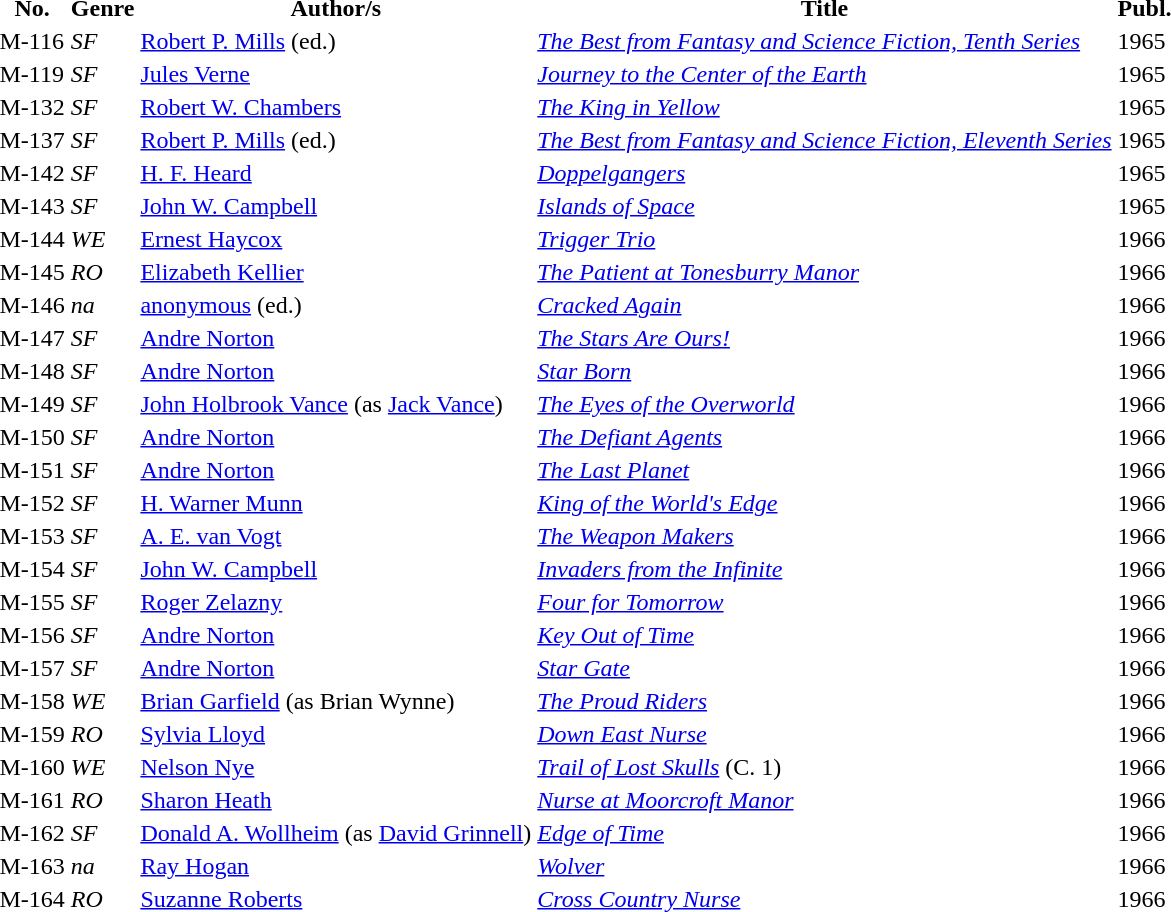<table class="sortable">
<tr>
<th>No.</th>
<th>Genre</th>
<th>Author/s</th>
<th>Title</th>
<th>Publ.</th>
</tr>
<tr>
<td>M-116</td>
<td><em>SF</em></td>
<td><a href='#'>Robert P. Mills</a> (ed.)</td>
<td><em><a href='#'>The Best from Fantasy and Science Fiction, Tenth Series</a></em></td>
<td>1965</td>
</tr>
<tr>
<td>M-119</td>
<td><em>SF</em></td>
<td><a href='#'>Jules Verne</a></td>
<td><em><a href='#'>Journey to the Center of the Earth</a></em></td>
<td>1965</td>
</tr>
<tr>
<td>M-132</td>
<td><em>SF</em></td>
<td><a href='#'>Robert W. Chambers</a></td>
<td><em><a href='#'>The King in Yellow</a></em></td>
<td>1965</td>
</tr>
<tr>
<td>M-137</td>
<td><em>SF</em></td>
<td><a href='#'>Robert P. Mills</a> (ed.)</td>
<td><em><a href='#'>The Best from Fantasy and Science Fiction, Eleventh Series</a></em></td>
<td>1965</td>
</tr>
<tr>
<td>M-142</td>
<td><em>SF</em></td>
<td><a href='#'>H. F. Heard</a></td>
<td><em><a href='#'>Doppelgangers</a></em></td>
<td>1965</td>
</tr>
<tr>
<td>M-143</td>
<td><em>SF</em></td>
<td><a href='#'>John W. Campbell</a></td>
<td><em><a href='#'>Islands of Space</a></em></td>
<td>1965</td>
</tr>
<tr>
<td>M-144</td>
<td><em>WE</em></td>
<td><a href='#'>Ernest Haycox</a></td>
<td><em><a href='#'>Trigger Trio</a></em></td>
<td>1966</td>
</tr>
<tr>
<td>M-145</td>
<td><em>RO</em></td>
<td><a href='#'>Elizabeth Kellier</a></td>
<td><em><a href='#'>The Patient at Tonesburry Manor</a></em></td>
<td>1966</td>
</tr>
<tr>
<td>M-146</td>
<td><em>na</em></td>
<td><a href='#'>anonymous</a> (ed.)</td>
<td><em><a href='#'>Cracked Again</a></em></td>
<td>1966</td>
</tr>
<tr>
<td>M-147</td>
<td><em>SF</em></td>
<td><a href='#'>Andre Norton</a></td>
<td><em><a href='#'>The Stars Are Ours!</a></em></td>
<td>1966</td>
</tr>
<tr>
<td>M-148</td>
<td><em>SF</em></td>
<td><a href='#'>Andre Norton</a></td>
<td><em><a href='#'>Star Born</a></em></td>
<td>1966</td>
</tr>
<tr>
<td>M-149</td>
<td><em>SF</em></td>
<td><a href='#'>John Holbrook Vance</a> (as <a href='#'>Jack Vance</a>)</td>
<td><em><a href='#'>The Eyes of the Overworld</a></em></td>
<td>1966</td>
</tr>
<tr>
<td>M-150</td>
<td><em>SF</em></td>
<td><a href='#'>Andre Norton</a></td>
<td><em><a href='#'>The Defiant Agents</a></em></td>
<td>1966</td>
</tr>
<tr>
<td>M-151</td>
<td><em>SF</em></td>
<td><a href='#'>Andre Norton</a></td>
<td><em><a href='#'>The Last Planet</a></em></td>
<td>1966</td>
</tr>
<tr>
<td>M-152</td>
<td><em>SF</em></td>
<td><a href='#'>H. Warner Munn</a></td>
<td><em><a href='#'>King of the World's Edge</a></em></td>
<td>1966</td>
</tr>
<tr>
<td>M-153</td>
<td><em>SF</em></td>
<td><a href='#'>A. E. van Vogt</a></td>
<td><em><a href='#'>The Weapon Makers</a></em></td>
<td>1966</td>
</tr>
<tr>
<td>M-154</td>
<td><em>SF</em></td>
<td><a href='#'>John W. Campbell</a></td>
<td><em><a href='#'>Invaders from the Infinite</a></em></td>
<td>1966</td>
</tr>
<tr>
<td>M-155</td>
<td><em>SF</em></td>
<td><a href='#'>Roger Zelazny</a></td>
<td><em><a href='#'>Four for Tomorrow</a></em></td>
<td>1966</td>
</tr>
<tr>
<td>M-156</td>
<td><em>SF</em></td>
<td><a href='#'>Andre Norton</a></td>
<td><em><a href='#'>Key Out of Time</a></em></td>
<td>1966</td>
</tr>
<tr>
<td>M-157</td>
<td><em>SF</em></td>
<td><a href='#'>Andre Norton</a></td>
<td><em><a href='#'>Star Gate</a></em></td>
<td>1966</td>
</tr>
<tr>
<td>M-158</td>
<td><em>WE</em></td>
<td><a href='#'>Brian Garfield</a> (as Brian Wynne)</td>
<td><em><a href='#'>The Proud Riders</a></em></td>
<td>1966</td>
</tr>
<tr>
<td>M-159</td>
<td><em>RO</em></td>
<td><a href='#'>Sylvia Lloyd</a></td>
<td><em><a href='#'>Down East Nurse</a></em></td>
<td>1966</td>
</tr>
<tr>
<td>M-160</td>
<td><em>WE</em></td>
<td><a href='#'>Nelson Nye</a></td>
<td><em><a href='#'>Trail of Lost Skulls</a></em> (C. 1)</td>
<td>1966</td>
</tr>
<tr>
<td>M-161</td>
<td><em>RO</em></td>
<td><a href='#'>Sharon Heath</a></td>
<td><em><a href='#'>Nurse at Moorcroft Manor</a></em></td>
<td>1966</td>
</tr>
<tr>
<td>M-162</td>
<td><em>SF</em></td>
<td><a href='#'>Donald A. Wollheim</a> (as <a href='#'>David Grinnell</a>)</td>
<td><em><a href='#'>Edge of Time</a></em></td>
<td>1966</td>
</tr>
<tr>
<td>M-163</td>
<td><em>na</em></td>
<td><a href='#'>Ray Hogan</a></td>
<td><em><a href='#'>Wolver</a></em></td>
<td>1966</td>
</tr>
<tr>
<td>M-164</td>
<td><em>RO</em></td>
<td><a href='#'>Suzanne Roberts</a></td>
<td><em><a href='#'>Cross Country Nurse</a></em></td>
<td>1966</td>
</tr>
</table>
